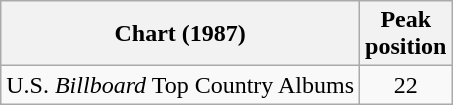<table class="wikitable">
<tr>
<th>Chart (1987)</th>
<th>Peak<br>position</th>
</tr>
<tr>
<td>U.S. <em>Billboard</em> Top Country Albums</td>
<td align="center">22</td>
</tr>
</table>
